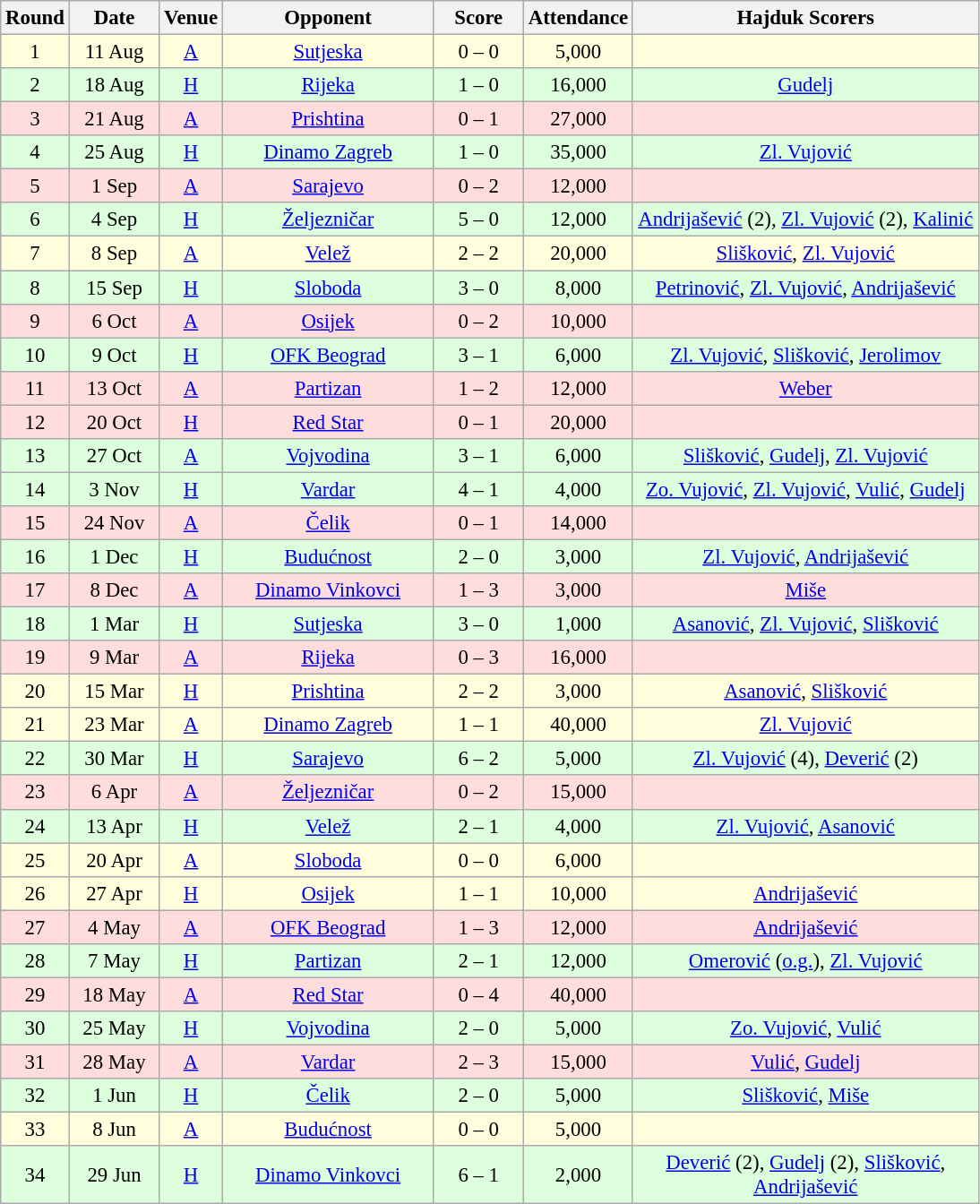<table class="wikitable sortable" style="text-align: center; font-size:95%;">
<tr>
<th width="30">Round</th>
<th width="60">Date</th>
<th width="20">Venue</th>
<th width="150">Opponent</th>
<th width="60">Score</th>
<th width="60">Attendance</th>
<th width="250">Hajduk Scorers</th>
</tr>
<tr bgcolor="#ffffdd">
<td>1</td>
<td>11 Aug</td>
<td><a href='#'>A</a></td>
<td><a href='#'>Sutjeska</a></td>
<td>0 – 0</td>
<td>5,000</td>
<td></td>
</tr>
<tr bgcolor="#ddffdd">
<td>2</td>
<td>18 Aug</td>
<td><a href='#'>H</a></td>
<td><a href='#'>Rijeka</a></td>
<td>1 – 0</td>
<td>16,000</td>
<td><a href='#'>Gudelj</a></td>
</tr>
<tr bgcolor="#ffdddd">
<td>3</td>
<td>21 Aug</td>
<td><a href='#'>A</a></td>
<td><a href='#'>Prishtina</a></td>
<td>0 – 1</td>
<td>27,000</td>
<td></td>
</tr>
<tr bgcolor="#ddffdd">
<td>4</td>
<td>25 Aug</td>
<td><a href='#'>H</a></td>
<td><a href='#'>Dinamo Zagreb</a></td>
<td>1 – 0</td>
<td>35,000</td>
<td><a href='#'>Zl. Vujović</a></td>
</tr>
<tr bgcolor="#ffdddd">
<td>5</td>
<td>1 Sep</td>
<td><a href='#'>A</a></td>
<td><a href='#'>Sarajevo</a></td>
<td>0 – 2</td>
<td>12,000</td>
<td></td>
</tr>
<tr bgcolor="#ddffdd">
<td>6</td>
<td>4 Sep</td>
<td><a href='#'>H</a></td>
<td><a href='#'>Željezničar</a></td>
<td>5 – 0</td>
<td>12,000</td>
<td><a href='#'>Andrijašević</a> (2), <a href='#'>Zl. Vujović</a> (2), <a href='#'>Kalinić</a></td>
</tr>
<tr bgcolor="#ffffdd">
<td>7</td>
<td>8 Sep</td>
<td><a href='#'>A</a></td>
<td><a href='#'>Velež</a></td>
<td>2 – 2</td>
<td>20,000</td>
<td><a href='#'>Slišković</a>, <a href='#'>Zl. Vujović</a></td>
</tr>
<tr bgcolor="#ddffdd">
<td>8</td>
<td>15 Sep</td>
<td><a href='#'>H</a></td>
<td><a href='#'>Sloboda</a></td>
<td>3 – 0</td>
<td>8,000</td>
<td><a href='#'>Petrinović</a>, <a href='#'>Zl. Vujović</a>, <a href='#'>Andrijašević</a></td>
</tr>
<tr bgcolor="#ffdddd">
<td>9</td>
<td>6 Oct</td>
<td><a href='#'>A</a></td>
<td><a href='#'>Osijek</a></td>
<td>0 – 2</td>
<td>10,000</td>
<td></td>
</tr>
<tr bgcolor="#ddffdd">
<td>10</td>
<td>9 Oct</td>
<td><a href='#'>H</a></td>
<td><a href='#'>OFK Beograd</a></td>
<td>3 – 1</td>
<td>6,000</td>
<td><a href='#'>Zl. Vujović</a>, <a href='#'>Slišković</a>, <a href='#'>Jerolimov</a></td>
</tr>
<tr bgcolor="#ffdddd">
<td>11</td>
<td>13 Oct</td>
<td><a href='#'>A</a></td>
<td><a href='#'>Partizan</a></td>
<td>1 – 2</td>
<td>12,000</td>
<td><a href='#'>Weber</a></td>
</tr>
<tr bgcolor="#ffdddd">
<td>12</td>
<td>20 Oct</td>
<td><a href='#'>H</a></td>
<td><a href='#'>Red Star</a></td>
<td>0 – 1</td>
<td>20,000</td>
<td></td>
</tr>
<tr bgcolor="#ddffdd">
<td>13</td>
<td>27 Oct</td>
<td><a href='#'>A</a></td>
<td><a href='#'>Vojvodina</a></td>
<td>3 – 1</td>
<td>6,000</td>
<td><a href='#'>Slišković</a>, <a href='#'>Gudelj</a>, <a href='#'>Zl. Vujović</a></td>
</tr>
<tr bgcolor="#ddffdd">
<td>14</td>
<td>3 Nov</td>
<td><a href='#'>H</a></td>
<td><a href='#'>Vardar</a></td>
<td>4 – 1</td>
<td>4,000</td>
<td><a href='#'>Zo. Vujović</a>, <a href='#'>Zl. Vujović</a>, <a href='#'>Vulić</a>, <a href='#'>Gudelj</a></td>
</tr>
<tr bgcolor="#ffdddd">
<td>15</td>
<td>24 Nov</td>
<td><a href='#'>A</a></td>
<td><a href='#'>Čelik</a></td>
<td>0 – 1</td>
<td>14,000</td>
<td></td>
</tr>
<tr bgcolor="#ddffdd">
<td>16</td>
<td>1 Dec</td>
<td><a href='#'>H</a></td>
<td><a href='#'>Budućnost</a></td>
<td>2 – 0</td>
<td>3,000</td>
<td><a href='#'>Zl. Vujović</a>, <a href='#'>Andrijašević</a></td>
</tr>
<tr bgcolor="#ffdddd">
<td>17</td>
<td>8 Dec</td>
<td><a href='#'>A</a></td>
<td><a href='#'>Dinamo Vinkovci</a></td>
<td>1 – 3</td>
<td>3,000</td>
<td><a href='#'>Miše</a></td>
</tr>
<tr bgcolor="#ddffdd">
<td>18</td>
<td>1 Mar</td>
<td><a href='#'>H</a></td>
<td><a href='#'>Sutjeska</a></td>
<td>3 – 0</td>
<td>1,000</td>
<td><a href='#'>Asanović</a>, <a href='#'>Zl. Vujović</a>, <a href='#'>Slišković</a></td>
</tr>
<tr bgcolor="#ffdddd">
<td>19</td>
<td>9 Mar</td>
<td><a href='#'>A</a></td>
<td><a href='#'>Rijeka</a></td>
<td>0 – 3</td>
<td>16,000</td>
<td></td>
</tr>
<tr bgcolor="#ffffdd">
<td>20</td>
<td>15 Mar</td>
<td><a href='#'>H</a></td>
<td><a href='#'>Prishtina</a></td>
<td>2 – 2</td>
<td>3,000</td>
<td><a href='#'>Asanović</a>, <a href='#'>Slišković</a></td>
</tr>
<tr bgcolor="#ffffdd">
<td>21</td>
<td>23 Mar</td>
<td><a href='#'>A</a></td>
<td><a href='#'>Dinamo Zagreb</a></td>
<td>1 – 1</td>
<td>40,000</td>
<td><a href='#'>Zl. Vujović</a></td>
</tr>
<tr bgcolor="#ddffdd">
<td>22</td>
<td>30 Mar</td>
<td><a href='#'>H</a></td>
<td><a href='#'>Sarajevo</a></td>
<td>6 – 2</td>
<td>5,000</td>
<td><a href='#'>Zl. Vujović</a> (4), <a href='#'>Deverić</a> (2)</td>
</tr>
<tr bgcolor="#ffdddd">
<td>23</td>
<td>6 Apr</td>
<td><a href='#'>A</a></td>
<td><a href='#'>Željezničar</a></td>
<td>0 – 2</td>
<td>15,000</td>
<td></td>
</tr>
<tr bgcolor="#ddffdd">
<td>24</td>
<td>13 Apr</td>
<td><a href='#'>H</a></td>
<td><a href='#'>Velež</a></td>
<td>2 – 1</td>
<td>4,000</td>
<td><a href='#'>Zl. Vujović</a>, <a href='#'>Asanović</a></td>
</tr>
<tr bgcolor="#ffffdd">
<td>25</td>
<td>20 Apr</td>
<td><a href='#'>A</a></td>
<td><a href='#'>Sloboda</a></td>
<td>0 – 0</td>
<td>6,000</td>
<td></td>
</tr>
<tr bgcolor="#ffffdd">
<td>26</td>
<td>27 Apr</td>
<td><a href='#'>H</a></td>
<td><a href='#'>Osijek</a></td>
<td>1 – 1</td>
<td>10,000</td>
<td><a href='#'>Andrijašević</a></td>
</tr>
<tr bgcolor="#ffdddd">
<td>27</td>
<td>4 May</td>
<td><a href='#'>A</a></td>
<td><a href='#'>OFK Beograd</a></td>
<td>1 – 3</td>
<td>12,000</td>
<td><a href='#'>Andrijašević</a></td>
</tr>
<tr bgcolor="#ddffdd">
<td>28</td>
<td>7 May</td>
<td><a href='#'>H</a></td>
<td><a href='#'>Partizan</a></td>
<td>2 – 1</td>
<td>12,000</td>
<td><a href='#'>Omerović</a> (<a href='#'>o.g.</a>), <a href='#'>Zl. Vujović</a></td>
</tr>
<tr bgcolor="#ffdddd">
<td>29</td>
<td>18 May</td>
<td><a href='#'>A</a></td>
<td><a href='#'>Red Star</a></td>
<td>0 – 4</td>
<td>40,000</td>
<td></td>
</tr>
<tr bgcolor="#ddffdd">
<td>30</td>
<td>25 May</td>
<td><a href='#'>H</a></td>
<td><a href='#'>Vojvodina</a></td>
<td>2 – 0</td>
<td>5,000</td>
<td><a href='#'>Zo. Vujović</a>, <a href='#'>Vulić</a></td>
</tr>
<tr bgcolor="#ffdddd">
<td>31</td>
<td>28 May</td>
<td><a href='#'>A</a></td>
<td><a href='#'>Vardar</a></td>
<td>2 – 3</td>
<td>15,000</td>
<td><a href='#'>Vulić</a>, <a href='#'>Gudelj</a></td>
</tr>
<tr bgcolor="#ddffdd">
<td>32</td>
<td>1 Jun</td>
<td><a href='#'>H</a></td>
<td><a href='#'>Čelik</a></td>
<td>2 – 0</td>
<td>5,000</td>
<td><a href='#'>Slišković</a>, <a href='#'>Miše</a></td>
</tr>
<tr bgcolor="#ffffdd">
<td>33</td>
<td>8 Jun</td>
<td><a href='#'>A</a></td>
<td><a href='#'>Budućnost</a></td>
<td>0 – 0</td>
<td>5,000</td>
<td></td>
</tr>
<tr bgcolor="#ddffdd">
<td>34</td>
<td>29 Jun</td>
<td><a href='#'>H</a></td>
<td><a href='#'>Dinamo Vinkovci</a></td>
<td>6 – 1</td>
<td>2,000</td>
<td><a href='#'>Deverić</a> (2), <a href='#'>Gudelj</a> (2), <a href='#'>Slišković</a>, <a href='#'>Andrijašević</a></td>
</tr>
</table>
